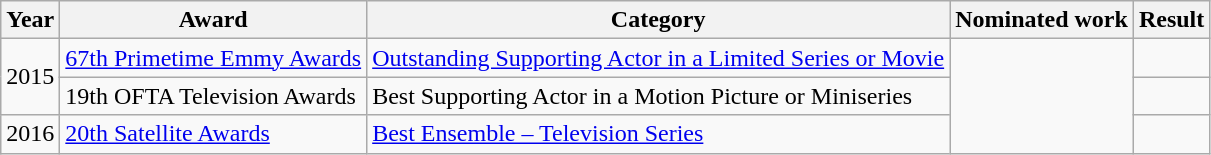<table class="wikitable sortable">
<tr>
<th>Year</th>
<th>Award</th>
<th>Category</th>
<th>Nominated work</th>
<th>Result</th>
</tr>
<tr>
<td rowspan="2">2015</td>
<td><a href='#'>67th Primetime Emmy Awards</a></td>
<td><a href='#'>Outstanding Supporting Actor in a Limited Series or Movie</a></td>
<td rowspan="3"></td>
<td></td>
</tr>
<tr>
<td>19th OFTA Television Awards</td>
<td>Best Supporting Actor in a Motion Picture or Miniseries</td>
<td></td>
</tr>
<tr>
<td>2016</td>
<td><a href='#'>20th Satellite Awards</a></td>
<td><a href='#'>Best Ensemble – Television Series</a> </td>
<td></td>
</tr>
</table>
